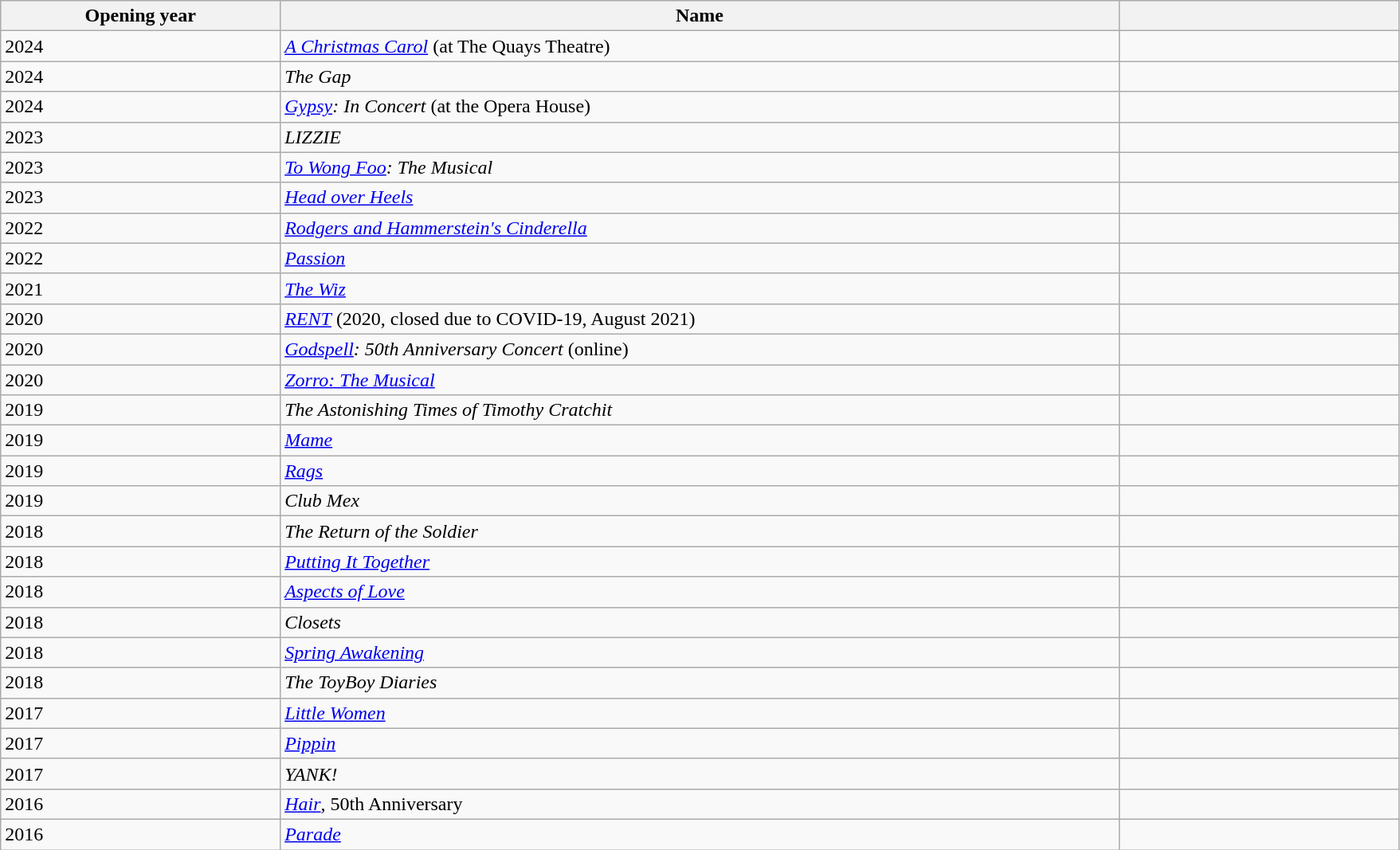<table class="wikitable sortable collapsible">
<tr>
<th width=10% scope="col">Opening year</th>
<th width=30% scope="col">Name</th>
<th width=10% scope="col"></th>
</tr>
<tr>
<td>2024</td>
<td><a href='#'><em>A Christmas Carol</em></a> (at The Quays Theatre)</td>
<td></td>
</tr>
<tr>
<td>2024</td>
<td><em>The Gap</em></td>
<td></td>
</tr>
<tr>
<td>2024</td>
<td><em><a href='#'>Gypsy</a>: In Concert</em> (at the Opera House)</td>
<td></td>
</tr>
<tr>
<td>2023</td>
<td><em>LIZZIE</em></td>
<td></td>
</tr>
<tr>
<td>2023</td>
<td><em><a href='#'>To Wong Foo</a>: The Musical</em></td>
<td></td>
</tr>
<tr>
<td>2023</td>
<td><em><a href='#'>Head over Heels</a></em></td>
<td></td>
</tr>
<tr>
<td>2022</td>
<td><a href='#'><em>Rodgers and Hammerstein's Cinderella</em></a></td>
<td></td>
</tr>
<tr>
<td>2022</td>
<td><em><a href='#'>Passion</a></em></td>
<td></td>
</tr>
<tr>
<td>2021</td>
<td><em><a href='#'>The Wiz</a></em></td>
<td></td>
</tr>
<tr>
<td>2020</td>
<td><em><a href='#'>RENT</a></em> (2020, closed due to COVID-19, August 2021)</td>
<td></td>
</tr>
<tr>
<td>2020</td>
<td><em><a href='#'>Godspell</a>: 50th Anniversary Concert</em> (online)</td>
<td></td>
</tr>
<tr>
<td>2020</td>
<td><a href='#'><em>Zorro: The Musical</em></a></td>
<td></td>
</tr>
<tr>
<td>2019</td>
<td><em>The Astonishing Times of Timothy Cratchit</em></td>
<td></td>
</tr>
<tr>
<td>2019</td>
<td><a href='#'><em>Mame</em></a></td>
<td></td>
</tr>
<tr>
<td>2019</td>
<td><em><a href='#'>Rags</a></em></td>
<td></td>
</tr>
<tr>
<td>2019</td>
<td><em>Club Mex</em></td>
<td></td>
</tr>
<tr>
<td>2018</td>
<td><em>The Return of the Soldier</em></td>
<td></td>
</tr>
<tr>
<td>2018</td>
<td><em><a href='#'>Putting It Together</a></em></td>
<td></td>
</tr>
<tr>
<td>2018</td>
<td><em><a href='#'>Aspects of Love</a></em></td>
<td></td>
</tr>
<tr>
<td>2018</td>
<td><em>Closets</em></td>
<td></td>
</tr>
<tr>
<td>2018</td>
<td><em><a href='#'>Spring Awakening</a></em></td>
<td></td>
</tr>
<tr>
<td>2018</td>
<td><em>The ToyBoy Diaries</em></td>
<td></td>
</tr>
<tr>
<td>2017</td>
<td><a href='#'><em>Little Women</em></a></td>
<td></td>
</tr>
<tr>
<td>2017</td>
<td><a href='#'><em>Pippin</em></a></td>
<td></td>
</tr>
<tr>
<td>2017</td>
<td><em>YANK!</em></td>
<td></td>
</tr>
<tr>
<td>2016</td>
<td><a href='#'><em>Hair</em></a>, 50th Anniversary</td>
<td></td>
</tr>
<tr>
<td>2016</td>
<td><em><a href='#'>Parade</a></em></td>
<td></td>
</tr>
</table>
